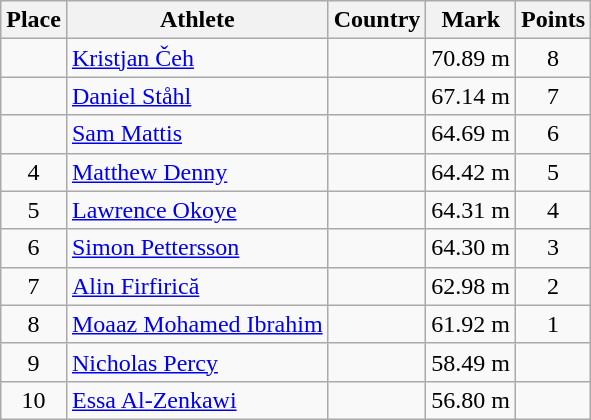<table class="wikitable">
<tr>
<th>Place</th>
<th>Athlete</th>
<th>Country</th>
<th>Mark</th>
<th>Points</th>
</tr>
<tr>
<td align=center></td>
<td><a href='#'>Kristjan Čeh</a></td>
<td></td>
<td>70.89 m</td>
<td align=center>8</td>
</tr>
<tr>
<td align=center></td>
<td><a href='#'>Daniel Ståhl</a></td>
<td></td>
<td>67.14 m</td>
<td align=center>7</td>
</tr>
<tr>
<td align=center></td>
<td><a href='#'>Sam Mattis</a></td>
<td></td>
<td>64.69 m</td>
<td align=center>6</td>
</tr>
<tr>
<td align=center>4</td>
<td><a href='#'>Matthew Denny</a></td>
<td></td>
<td>64.42 m</td>
<td align=center>5</td>
</tr>
<tr>
<td align=center>5</td>
<td><a href='#'>Lawrence Okoye</a></td>
<td></td>
<td>64.31 m</td>
<td align=center>4</td>
</tr>
<tr>
<td align=center>6</td>
<td><a href='#'>Simon Pettersson</a></td>
<td></td>
<td>64.30 m</td>
<td align=center>3</td>
</tr>
<tr>
<td align=center>7</td>
<td><a href='#'>Alin Firfirică</a></td>
<td></td>
<td>62.98 m</td>
<td align=center>2</td>
</tr>
<tr>
<td align=center>8</td>
<td><a href='#'>Moaaz Mohamed Ibrahim</a></td>
<td></td>
<td>61.92 m</td>
<td align=center>1</td>
</tr>
<tr>
<td align=center>9</td>
<td><a href='#'>Nicholas Percy</a></td>
<td></td>
<td>58.49 m</td>
<td align=center></td>
</tr>
<tr>
<td align=center>10</td>
<td><a href='#'>Essa Al-Zenkawi</a></td>
<td></td>
<td>56.80 m</td>
<td align=center></td>
</tr>
</table>
